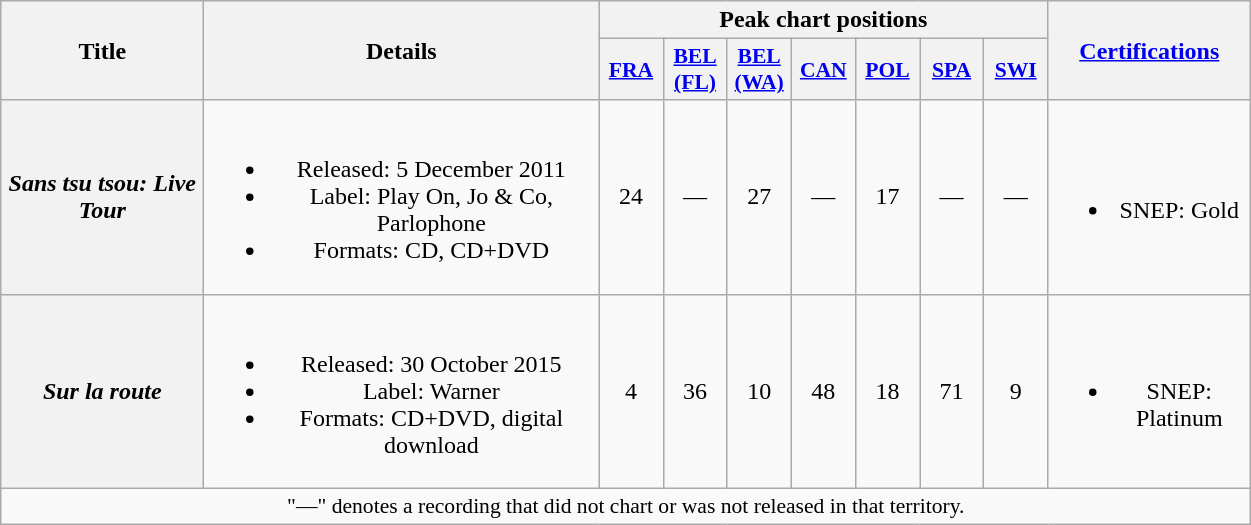<table class="wikitable plainrowheaders" style="text-align:center;">
<tr>
<th scope="col" rowspan="2" style="width:8em;">Title</th>
<th scope="col" rowspan="2" style="width:16em;">Details</th>
<th scope="col" colspan="7">Peak chart positions</th>
<th scope="col" rowspan="2" style="width:8em;"><a href='#'>Certifications</a></th>
</tr>
<tr>
<th scope="col" style="width:2.5em;font-size:90%;"><a href='#'>FRA</a><br></th>
<th scope="col" style="width:2.5em;font-size:90%;"><a href='#'>BEL<br>(FL)</a><br></th>
<th scope="col" style="width:2.5em;font-size:90%;"><a href='#'>BEL<br>(WA)</a><br></th>
<th scope="col" style="width:2.5em;font-size:90%;"><a href='#'>CAN</a><br></th>
<th scope="col" style="width:2.5em;font-size:90%;"><a href='#'>POL</a><br></th>
<th scope="col" style="width:2.5em;font-size:90%;"><a href='#'>SPA</a><br></th>
<th scope="col" style="width:2.5em;font-size:90%;"><a href='#'>SWI</a><br></th>
</tr>
<tr>
<th scope="row"><em>Sans tsu tsou: Live Tour</em></th>
<td><br><ul><li>Released: 5 December 2011</li><li>Label: Play On, Jo & Co, Parlophone</li><li>Formats: CD, CD+DVD</li></ul></td>
<td>24</td>
<td>—</td>
<td>27</td>
<td>—</td>
<td>17</td>
<td>—</td>
<td>—</td>
<td><br><ul><li>SNEP: Gold</li></ul></td>
</tr>
<tr>
<th scope="row"><em>Sur la route</em></th>
<td><br><ul><li>Released: 30 October 2015</li><li>Label: Warner</li><li>Formats: CD+DVD, digital download</li></ul></td>
<td>4</td>
<td>36</td>
<td>10</td>
<td>48</td>
<td>18</td>
<td>71</td>
<td>9</td>
<td><br><ul><li>SNEP: Platinum</li></ul></td>
</tr>
<tr>
<td colspan="10" style="font-size:90%">"—" denotes a recording that did not chart or was not released in that territory.</td>
</tr>
</table>
